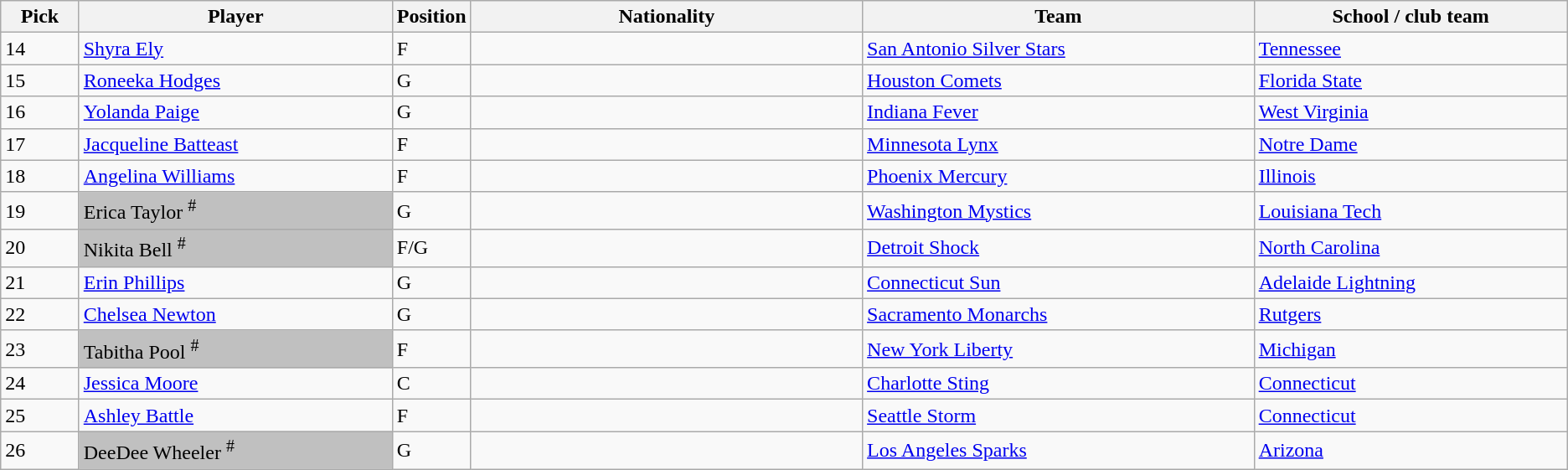<table class="wikitable sortable">
<tr>
<th style="width:5%;">Pick</th>
<th style="width:20%;">Player</th>
<th style="width:5%;">Position</th>
<th style="width:25%;">Nationality</th>
<th style="width:25%;">Team</th>
<th style="width:20%;">School / club team</th>
</tr>
<tr>
<td>14</td>
<td><a href='#'>Shyra Ely</a></td>
<td>F</td>
<td></td>
<td><a href='#'>San Antonio Silver Stars</a></td>
<td><a href='#'>Tennessee</a></td>
</tr>
<tr>
<td>15</td>
<td><a href='#'>Roneeka Hodges</a></td>
<td>G</td>
<td></td>
<td><a href='#'>Houston Comets</a></td>
<td><a href='#'>Florida State</a></td>
</tr>
<tr>
<td>16</td>
<td><a href='#'>Yolanda Paige</a></td>
<td>G</td>
<td></td>
<td><a href='#'>Indiana Fever</a></td>
<td><a href='#'>West Virginia</a></td>
</tr>
<tr>
<td>17</td>
<td><a href='#'>Jacqueline Batteast</a></td>
<td>F</td>
<td></td>
<td><a href='#'>Minnesota Lynx</a> </td>
<td><a href='#'>Notre Dame</a></td>
</tr>
<tr>
<td>18</td>
<td><a href='#'>Angelina Williams</a></td>
<td>F</td>
<td></td>
<td><a href='#'>Phoenix Mercury</a></td>
<td><a href='#'>Illinois</a></td>
</tr>
<tr>
<td>19</td>
<td bgcolor=#C0C0C0>Erica Taylor <sup>#</sup></td>
<td>G</td>
<td></td>
<td><a href='#'>Washington Mystics</a></td>
<td><a href='#'>Louisiana Tech</a></td>
</tr>
<tr>
<td>20</td>
<td bgcolor=#C0C0C0>Nikita Bell <sup>#</sup></td>
<td>F/G</td>
<td></td>
<td><a href='#'>Detroit Shock</a></td>
<td><a href='#'>North Carolina</a></td>
</tr>
<tr>
<td>21</td>
<td><a href='#'>Erin Phillips</a></td>
<td>G</td>
<td></td>
<td><a href='#'>Connecticut Sun</a></td>
<td><a href='#'>Adelaide Lightning</a> </td>
</tr>
<tr>
<td>22</td>
<td><a href='#'>Chelsea Newton</a></td>
<td>G</td>
<td></td>
<td><a href='#'>Sacramento Monarchs</a></td>
<td><a href='#'>Rutgers</a></td>
</tr>
<tr>
<td>23</td>
<td bgcolor=#C0C0C0>Tabitha Pool <sup>#</sup></td>
<td>F</td>
<td></td>
<td><a href='#'>New York Liberty</a></td>
<td><a href='#'>Michigan</a></td>
</tr>
<tr>
<td>24</td>
<td><a href='#'>Jessica Moore</a></td>
<td>C</td>
<td></td>
<td><a href='#'>Charlotte Sting</a></td>
<td><a href='#'>Connecticut</a></td>
</tr>
<tr>
<td>25</td>
<td><a href='#'>Ashley Battle</a></td>
<td>F</td>
<td></td>
<td><a href='#'>Seattle Storm</a></td>
<td><a href='#'>Connecticut</a></td>
</tr>
<tr>
<td>26</td>
<td bgcolor=#C0C0C0>DeeDee Wheeler <sup>#</sup></td>
<td>G</td>
<td></td>
<td><a href='#'>Los Angeles Sparks</a></td>
<td><a href='#'>Arizona</a></td>
</tr>
</table>
